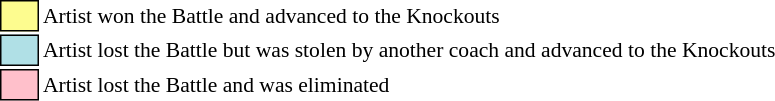<table class="toccolours" style="font-size: 90%; white-space: nowrap;">
<tr>
<td style="background:#fdfc8f; border:1px solid black;">      </td>
<td>Artist won the Battle and advanced to the Knockouts</td>
</tr>
<tr>
<td style="background:#b0e0e6; border:1px solid black;">      </td>
<td>Artist lost the Battle but was stolen by another coach and advanced to the Knockouts</td>
</tr>
<tr>
<td style="background:pink; border:1px solid black;">      </td>
<td>Artist lost the Battle and was eliminated</td>
</tr>
</table>
